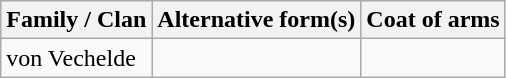<table class="wikitable">
<tr>
<th>Family / Clan</th>
<th>Alternative form(s)</th>
<th>Coat of arms</th>
</tr>
<tr>
<td>von Vechelde</td>
<td></td>
<td></td>
</tr>
</table>
